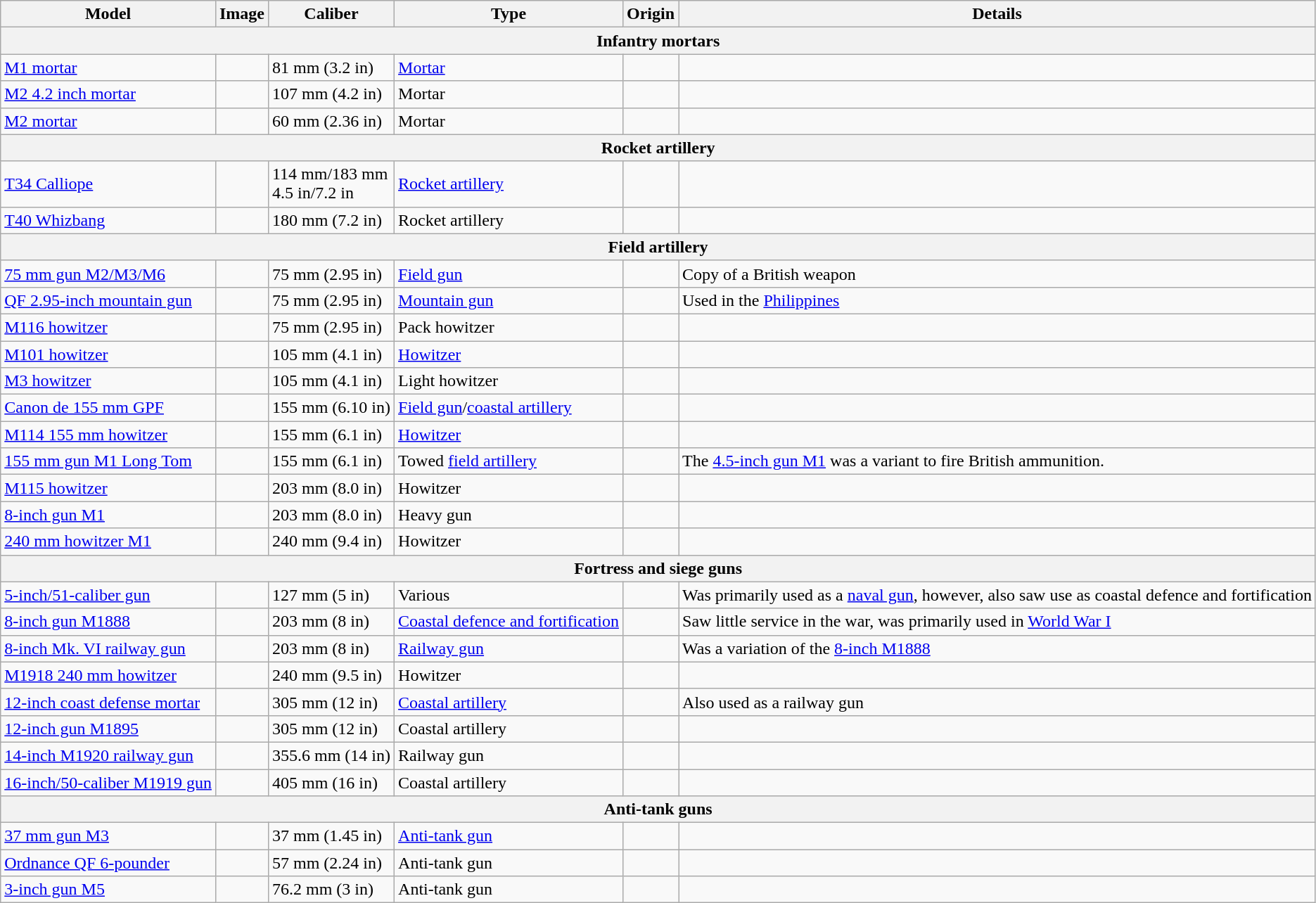<table class="wikitable">
<tr>
<th>Model</th>
<th>Image</th>
<th>Caliber</th>
<th>Type</th>
<th>Origin</th>
<th>Details</th>
</tr>
<tr>
<th colspan="6">Infantry mortars</th>
</tr>
<tr>
<td><a href='#'>M1 mortar</a></td>
<td></td>
<td>81 mm (3.2 in)</td>
<td><a href='#'>Mortar</a></td>
<td></td>
<td></td>
</tr>
<tr>
<td><a href='#'>M2 4.2 inch mortar</a></td>
<td></td>
<td>107 mm (4.2 in)</td>
<td>Mortar</td>
<td></td>
<td></td>
</tr>
<tr>
<td><a href='#'>M2 mortar</a></td>
<td></td>
<td>60 mm (2.36 in)</td>
<td>Mortar</td>
<td></td>
<td></td>
</tr>
<tr>
<th colspan="6">Rocket artillery</th>
</tr>
<tr>
<td><a href='#'>T34 Calliope</a></td>
<td></td>
<td>114 mm/183 mm<br>4.5 in/7.2 in</td>
<td><a href='#'>Rocket artillery</a></td>
<td></td>
<td></td>
</tr>
<tr>
<td><a href='#'>T40 Whizbang</a></td>
<td></td>
<td>180 mm (7.2 in)</td>
<td>Rocket artillery</td>
<td></td>
<td></td>
</tr>
<tr>
<th colspan="6">Field artillery</th>
</tr>
<tr>
<td><a href='#'>75 mm gun M2/M3/M6</a></td>
<td></td>
<td>75 mm (2.95 in)</td>
<td><a href='#'>Field gun</a></td>
<td></td>
<td>Copy of a British weapon</td>
</tr>
<tr>
<td><a href='#'>QF 2.95-inch mountain gun</a></td>
<td></td>
<td>75 mm (2.95 in)</td>
<td><a href='#'>Mountain gun</a></td>
<td></td>
<td>Used in the <a href='#'>Philippines</a></td>
</tr>
<tr>
<td><a href='#'>M116 howitzer</a></td>
<td></td>
<td>75 mm (2.95 in)</td>
<td>Pack howitzer</td>
<td></td>
<td></td>
</tr>
<tr>
<td><a href='#'>M101 howitzer</a></td>
<td></td>
<td>105 mm (4.1 in)</td>
<td><a href='#'>Howitzer</a></td>
<td></td>
<td></td>
</tr>
<tr>
<td><a href='#'>M3 howitzer</a></td>
<td></td>
<td>105 mm (4.1 in)</td>
<td>Light howitzer</td>
<td></td>
<td></td>
</tr>
<tr>
<td><a href='#'>Canon de 155 mm GPF</a></td>
<td></td>
<td>155 mm (6.10 in)</td>
<td><a href='#'>Field gun</a>/<a href='#'>coastal artillery</a></td>
<td></td>
<td></td>
</tr>
<tr>
<td><a href='#'>M114 155 mm howitzer</a></td>
<td></td>
<td>155 mm (6.1 in)</td>
<td><a href='#'>Howitzer</a></td>
<td></td>
<td></td>
</tr>
<tr>
<td><a href='#'>155 mm gun M1 Long Tom</a></td>
<td></td>
<td>155 mm (6.1 in)</td>
<td>Towed <a href='#'>field artillery</a></td>
<td></td>
<td>The <a href='#'>4.5-inch gun M1</a> was a variant to fire British ammunition.</td>
</tr>
<tr>
<td><a href='#'>M115 howitzer</a></td>
<td></td>
<td>203 mm (8.0 in)</td>
<td>Howitzer</td>
<td></td>
<td></td>
</tr>
<tr>
<td><a href='#'>8-inch gun M1</a></td>
<td></td>
<td>203 mm (8.0 in)</td>
<td>Heavy gun</td>
<td></td>
<td></td>
</tr>
<tr>
<td><a href='#'>240 mm howitzer M1</a></td>
<td></td>
<td>240 mm (9.4 in)</td>
<td>Howitzer</td>
<td></td>
<td></td>
</tr>
<tr>
<th colspan="6">Fortress and siege guns</th>
</tr>
<tr>
<td><a href='#'>5-inch/51-caliber gun</a></td>
<td></td>
<td>127 mm (5 in)</td>
<td>Various</td>
<td></td>
<td>Was primarily used as a <a href='#'>naval gun</a>, however, also saw use as coastal defence and fortification</td>
</tr>
<tr>
<td><a href='#'>8-inch gun M1888</a></td>
<td></td>
<td>203 mm (8 in)</td>
<td><a href='#'>Coastal defence and fortification</a></td>
<td></td>
<td>Saw little service in the war, was primarily used in <a href='#'>World War I</a></td>
</tr>
<tr>
<td><a href='#'>8-inch Mk. VI railway gun</a></td>
<td></td>
<td>203 mm (8 in)</td>
<td><a href='#'>Railway gun</a></td>
<td></td>
<td>Was a variation of the <a href='#'>8-inch M1888</a></td>
</tr>
<tr>
<td><a href='#'>M1918 240 mm howitzer</a></td>
<td></td>
<td>240 mm (9.5 in)</td>
<td>Howitzer</td>
<td></td>
<td></td>
</tr>
<tr>
<td><a href='#'>12-inch coast defense mortar</a></td>
<td></td>
<td>305 mm (12 in)</td>
<td><a href='#'>Coastal artillery</a></td>
<td></td>
<td>Also used as a railway gun</td>
</tr>
<tr>
<td><a href='#'>12-inch gun M1895</a></td>
<td></td>
<td>305 mm (12 in)</td>
<td>Coastal artillery</td>
<td></td>
<td></td>
</tr>
<tr>
<td><a href='#'>14-inch M1920 railway gun</a></td>
<td></td>
<td>355.6 mm (14 in)</td>
<td>Railway gun</td>
<td></td>
<td></td>
</tr>
<tr>
<td><a href='#'>16-inch/50-caliber M1919 gun</a></td>
<td></td>
<td>405 mm (16 in)</td>
<td>Coastal artillery</td>
<td></td>
<td></td>
</tr>
<tr>
<th colspan="6">Anti-tank guns</th>
</tr>
<tr>
<td><a href='#'>37 mm gun M3</a></td>
<td></td>
<td>37 mm (1.45 in)</td>
<td><a href='#'>Anti-tank gun</a></td>
<td></td>
<td></td>
</tr>
<tr>
<td><a href='#'>Ordnance QF 6-pounder</a></td>
<td></td>
<td>57 mm (2.24 in)</td>
<td>Anti-tank gun</td>
<td></td>
<td></td>
</tr>
<tr>
<td><a href='#'>3-inch gun M5</a></td>
<td></td>
<td>76.2 mm (3 in)</td>
<td>Anti-tank gun</td>
<td></td>
<td></td>
</tr>
</table>
